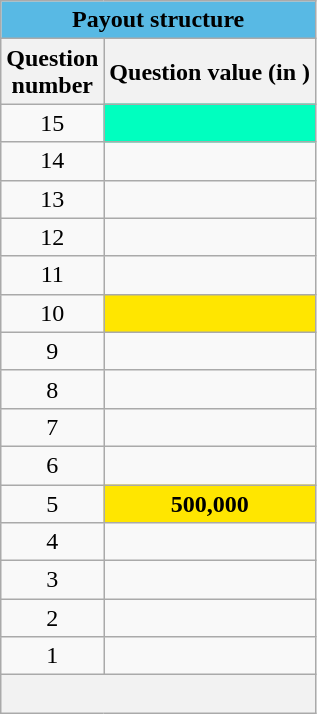<table class="wikitable" style="text-align:center;">
<tr>
<th colspan="2" style="background: #58B9E4">Payout structure</th>
</tr>
<tr>
<th>Question<br>number</th>
<th>Question value (in )</th>
</tr>
<tr>
<td>15</td>
<td style="background: #00FFBF"><strong></strong></td>
</tr>
<tr>
<td>14</td>
<td></td>
</tr>
<tr>
<td>13</td>
<td></td>
</tr>
<tr>
<td>12</td>
<td></td>
</tr>
<tr>
<td>11</td>
<td></td>
</tr>
<tr>
<td>10</td>
<td style="background: #FFE600"><strong></strong></td>
</tr>
<tr>
<td>9</td>
<td></td>
</tr>
<tr>
<td>8</td>
<td></td>
</tr>
<tr>
<td>7</td>
<td></td>
</tr>
<tr>
<td>6</td>
<td></td>
</tr>
<tr>
<td>5</td>
<td style="background: #FFE600"><strong>500,000</strong></td>
</tr>
<tr>
<td>4</td>
<td></td>
</tr>
<tr>
<td>3</td>
<td></td>
</tr>
<tr>
<td>2</td>
<td></td>
</tr>
<tr>
<td>1</td>
<td></td>
</tr>
<tr>
<th colspan="2" style="text-align:left"><br></th>
</tr>
</table>
